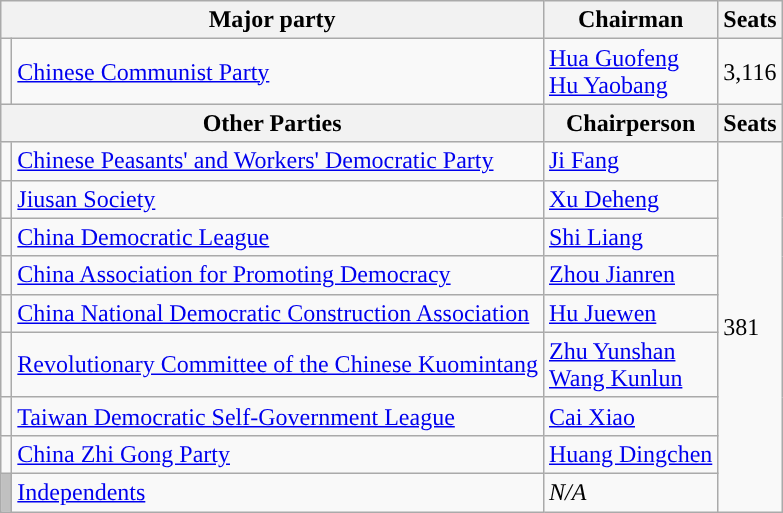<table class="wikitable">
<tr>
<th colspan="2">Major party</th>
<th>Chairman</th>
<th>Seats</th>
</tr>
<tr>
<td style="background: "></td>
<td><a href='#'>Chinese Communist Party</a></td>
<td><a href='#'>Hua Guofeng</a><br><a href='#'>Hu Yaobang</a></td>
<td>3,116</td>
</tr>
<tr>
<th colspan="2">Other Parties</th>
<th>Chairperson</th>
<th>Seats</th>
</tr>
<tr>
<td style="background: "></td>
<td><a href='#'>Chinese Peasants' and Workers' Democratic Party</a></td>
<td><a href='#'>Ji Fang</a></td>
<td rowspan="9">381</td>
</tr>
<tr>
<td style="background: "></td>
<td><a href='#'>Jiusan Society</a></td>
<td><a href='#'>Xu Deheng</a></td>
</tr>
<tr>
<td style="background: "></td>
<td><a href='#'>China Democratic League</a></td>
<td><a href='#'>Shi Liang</a></td>
</tr>
<tr>
<td style="background: "></td>
<td><a href='#'>China Association for Promoting Democracy</a></td>
<td><a href='#'>Zhou Jianren</a></td>
</tr>
<tr>
<td style="background: "></td>
<td><a href='#'>China National Democratic Construction Association</a></td>
<td><a href='#'>Hu Juewen</a></td>
</tr>
<tr>
<td style="background: "></td>
<td><a href='#'>Revolutionary Committee of the Chinese Kuomintang</a></td>
<td><a href='#'>Zhu Yunshan</a><br><a href='#'>Wang Kunlun</a></td>
</tr>
<tr>
<td style="background: "></td>
<td><a href='#'>Taiwan Democratic Self-Government League</a></td>
<td><a href='#'>Cai Xiao</a></td>
</tr>
<tr>
<td style="background: "></td>
<td><a href='#'>China Zhi Gong Party</a></td>
<td><a href='#'>Huang Dingchen</a></td>
</tr>
<tr>
<td style="background: #C0C0C0"></td>
<td><a href='#'>Independents</a></td>
<td><em>N/A</em></td>
</tr>
</table>
